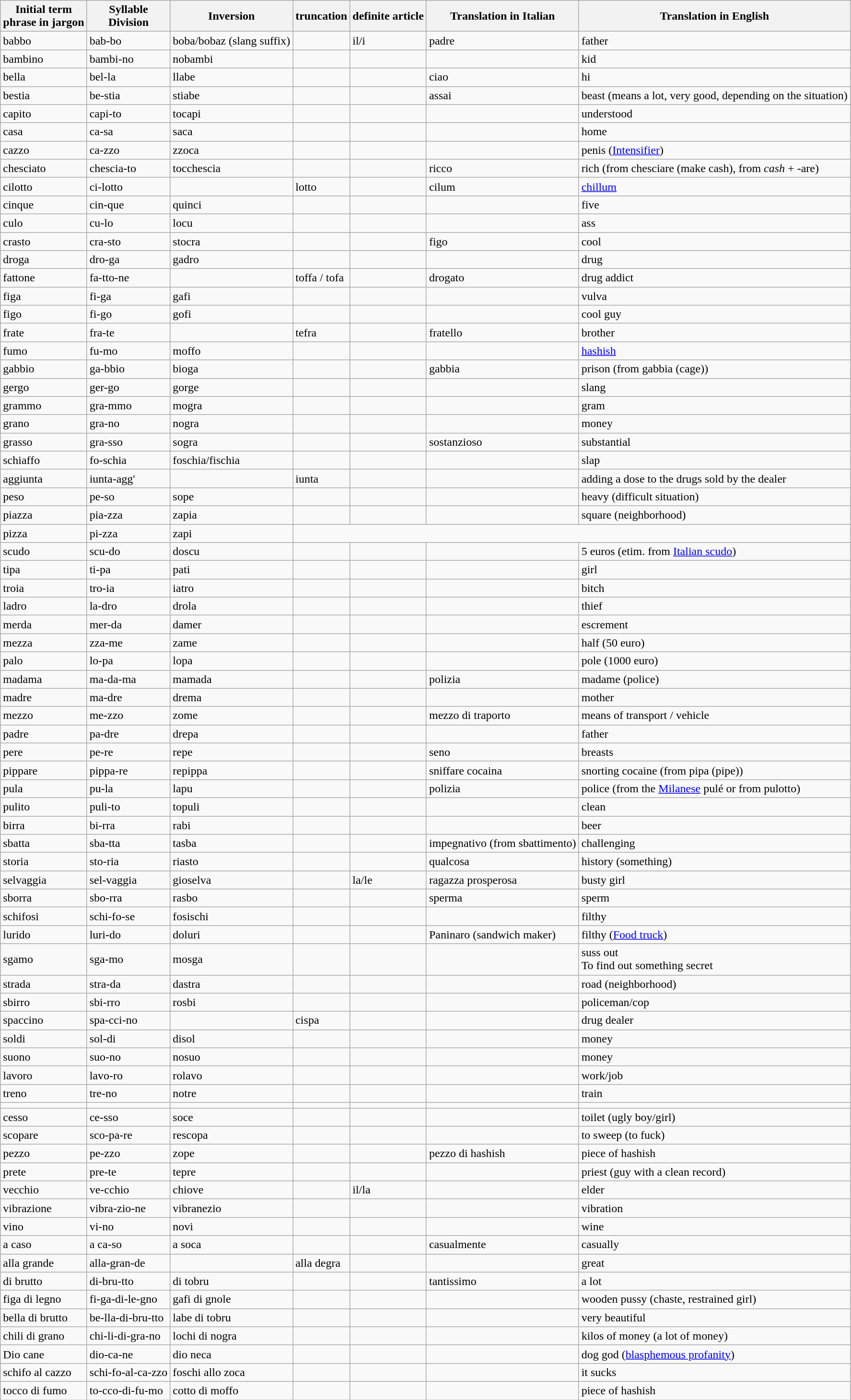<table class = "wikitable">
<tr>
<th scope=col>Initial term<br>phrase in jargon</th>
<th scope=col>Syllable<br>Division</th>
<th scope=col>Inversion</th>
<th scope=col>truncation</th>
<th scope=col>definite article</th>
<th scope=col>Translation in Italian</th>
<th scope=col>Translation in English</th>
</tr>
<tr>
<td>babbo</td>
<td>bab-bo</td>
<td>boba/bobaz (slang suffix)</td>
<td></td>
<td>il/i</td>
<td>padre</td>
<td>father</td>
</tr>
<tr>
<td>bambino</td>
<td>bambi-no</td>
<td>nobambi</td>
<td></td>
<td></td>
<td></td>
<td>kid</td>
</tr>
<tr>
<td>bella</td>
<td>bel-la</td>
<td>llabe</td>
<td></td>
<td></td>
<td>ciao</td>
<td>hi</td>
</tr>
<tr>
<td>bestia</td>
<td>be-stia</td>
<td>stiabe</td>
<td></td>
<td></td>
<td>assai</td>
<td>beast (means a lot, very good, depending on the situation)</td>
</tr>
<tr>
<td>capito</td>
<td>capi-to</td>
<td>tocapi</td>
<td></td>
<td></td>
<td></td>
<td>understood</td>
</tr>
<tr>
<td>casa</td>
<td>ca-sa</td>
<td>saca</td>
<td></td>
<td></td>
<td></td>
<td>home</td>
</tr>
<tr>
<td>cazzo</td>
<td>ca-zzo</td>
<td>zzoca</td>
<td></td>
<td></td>
<td></td>
<td>penis (<a href='#'>Intensifier</a>)</td>
</tr>
<tr>
<td>chesciato</td>
<td>chescia-to</td>
<td>tocchescia</td>
<td></td>
<td></td>
<td>ricco</td>
<td>rich (from chesciare (make cash), from <em>cash</em> + -are)</td>
</tr>
<tr>
<td>cilotto</td>
<td>ci-lotto</td>
<td></td>
<td>lotto</td>
<td></td>
<td>cilum</td>
<td><a href='#'>chillum</a></td>
</tr>
<tr>
<td>cinque</td>
<td>cin-que</td>
<td>quinci</td>
<td></td>
<td></td>
<td></td>
<td>five</td>
</tr>
<tr>
<td>culo</td>
<td>cu-lo</td>
<td>locu</td>
<td></td>
<td></td>
<td></td>
<td>ass</td>
</tr>
<tr>
<td>crasto</td>
<td>cra-sto</td>
<td>stocra</td>
<td></td>
<td></td>
<td>figo</td>
<td>cool</td>
</tr>
<tr>
<td>droga</td>
<td>dro-ga</td>
<td>gadro</td>
<td></td>
<td></td>
<td></td>
<td>drug</td>
</tr>
<tr>
<td>fattone</td>
<td>fa-tto-ne</td>
<td></td>
<td>toffa / tofa</td>
<td></td>
<td>drogato</td>
<td>drug addict</td>
</tr>
<tr>
<td>figa</td>
<td>fi-ga</td>
<td>gafi</td>
<td></td>
<td></td>
<td></td>
<td>vulva</td>
</tr>
<tr>
<td>figo</td>
<td>fi-go</td>
<td>gofi</td>
<td></td>
<td></td>
<td></td>
<td>cool guy</td>
</tr>
<tr>
<td>frate</td>
<td>fra-te</td>
<td></td>
<td>tefra</td>
<td></td>
<td>fratello</td>
<td>brother</td>
</tr>
<tr>
<td>fumo</td>
<td>fu-mo</td>
<td>moffo</td>
<td></td>
<td></td>
<td></td>
<td><a href='#'>hashish</a></td>
</tr>
<tr>
<td>gabbio</td>
<td>ga-bbio</td>
<td>bioga</td>
<td></td>
<td></td>
<td>gabbia</td>
<td>prison (from gabbia (cage))</td>
</tr>
<tr>
<td>gergo</td>
<td>ger-go</td>
<td>gorge</td>
<td></td>
<td></td>
<td></td>
<td>slang</td>
</tr>
<tr>
<td>grammo</td>
<td>gra-mmo</td>
<td>mogra</td>
<td></td>
<td></td>
<td></td>
<td>gram</td>
</tr>
<tr>
<td>grano</td>
<td>gra-no</td>
<td>nogra</td>
<td></td>
<td></td>
<td></td>
<td>money</td>
</tr>
<tr>
<td>grasso</td>
<td>gra-sso</td>
<td>sogra</td>
<td></td>
<td></td>
<td>sostanzioso</td>
<td>substantial</td>
</tr>
<tr>
<td>schiaffo</td>
<td>fo-schia</td>
<td>foschia/fischia</td>
<td></td>
<td></td>
<td></td>
<td>slap</td>
</tr>
<tr>
<td>aggiunta</td>
<td>iunta-agg'</td>
<td></td>
<td>iunta</td>
<td></td>
<td></td>
<td>adding a dose to the drugs sold by the dealer</td>
</tr>
<tr>
<td>peso</td>
<td>pe-so</td>
<td>sope</td>
<td></td>
<td></td>
<td></td>
<td>heavy (difficult situation)</td>
</tr>
<tr>
<td>piazza</td>
<td>pia-zza</td>
<td>zapia</td>
<td></td>
<td></td>
<td></td>
<td>square (neighborhood)</td>
</tr>
<tr>
<td>pizza</td>
<td>pi-zza</td>
<td>zapi</td>
</tr>
<tr>
<td>scudo</td>
<td>scu-do</td>
<td>doscu</td>
<td></td>
<td></td>
<td></td>
<td>5 euros (etim. from <a href='#'>Italian scudo</a>)</td>
</tr>
<tr>
<td>tipa</td>
<td>ti-pa</td>
<td>pati</td>
<td></td>
<td></td>
<td></td>
<td>girl</td>
</tr>
<tr>
<td>troia</td>
<td>tro-ia</td>
<td>iatro</td>
<td></td>
<td></td>
<td></td>
<td>bitch</td>
</tr>
<tr>
<td>ladro</td>
<td>la-dro</td>
<td>drola</td>
<td></td>
<td></td>
<td></td>
<td>thief</td>
</tr>
<tr>
<td>merda</td>
<td>mer-da</td>
<td>damer</td>
<td></td>
<td></td>
<td></td>
<td>escrement</td>
</tr>
<tr>
<td>mezza</td>
<td>zza-me</td>
<td>zame</td>
<td></td>
<td></td>
<td></td>
<td>half (50 euro)</td>
</tr>
<tr>
<td>palo</td>
<td>lo-pa</td>
<td>lopa</td>
<td></td>
<td></td>
<td></td>
<td>pole (1000 euro)</td>
</tr>
<tr>
<td>madama</td>
<td>ma-da-ma</td>
<td>mamada</td>
<td></td>
<td></td>
<td>polizia</td>
<td>madame (police)</td>
</tr>
<tr>
<td>madre</td>
<td>ma-dre</td>
<td>drema</td>
<td></td>
<td></td>
<td></td>
<td>mother</td>
</tr>
<tr>
<td>mezzo</td>
<td>me-zzo</td>
<td>zome</td>
<td></td>
<td></td>
<td>mezzo di traporto</td>
<td>means of transport / vehicle</td>
</tr>
<tr>
<td>padre</td>
<td>pa-dre</td>
<td>drepa</td>
<td></td>
<td></td>
<td></td>
<td>father</td>
</tr>
<tr>
<td>pere</td>
<td>pe-re</td>
<td>repe</td>
<td></td>
<td></td>
<td>seno</td>
<td>breasts</td>
</tr>
<tr>
<td>pippare</td>
<td>pippa-re</td>
<td>repippa</td>
<td></td>
<td></td>
<td>sniffare cocaina</td>
<td>snorting cocaine (from pipa (pipe))</td>
</tr>
<tr>
<td>pula</td>
<td>pu-la</td>
<td>lapu</td>
<td></td>
<td></td>
<td>polizia</td>
<td>police (from the <a href='#'>Milanese</a> pulé or from pulotto)</td>
</tr>
<tr>
<td>pulito</td>
<td>puli-to</td>
<td>topuli</td>
<td></td>
<td></td>
<td></td>
<td>clean</td>
</tr>
<tr>
<td>birra</td>
<td>bi-rra</td>
<td>rabi</td>
<td></td>
<td></td>
<td></td>
<td>beer</td>
</tr>
<tr>
<td>sbatta</td>
<td>sba-tta</td>
<td>tasba</td>
<td></td>
<td></td>
<td>impegnativo (from sbattimento)</td>
<td>challenging</td>
</tr>
<tr>
<td>storia</td>
<td>sto-ria</td>
<td>riasto</td>
<td></td>
<td></td>
<td>qualcosa</td>
<td>history (something)</td>
</tr>
<tr>
<td>selvaggia</td>
<td>sel-vaggia</td>
<td>gioselva</td>
<td></td>
<td>la/le</td>
<td>ragazza prosperosa</td>
<td>busty girl</td>
</tr>
<tr>
<td>sborra</td>
<td>sbo-rra</td>
<td>rasbo</td>
<td></td>
<td></td>
<td>sperma</td>
<td>sperm</td>
</tr>
<tr>
<td>schifosi</td>
<td>schi-fo-se</td>
<td>fosischi</td>
<td></td>
<td></td>
<td></td>
<td>filthy</td>
</tr>
<tr>
<td>lurido</td>
<td>luri-do</td>
<td>doluri</td>
<td></td>
<td></td>
<td>Paninaro (sandwich maker)</td>
<td>filthy (<a href='#'>Food truck</a>)</td>
</tr>
<tr>
<td>sgamo</td>
<td>sga-mo</td>
<td>mosga</td>
<td></td>
<td></td>
<td></td>
<td>suss out<br>To find out something secret</td>
</tr>
<tr>
<td>strada</td>
<td>stra-da</td>
<td>dastra</td>
<td></td>
<td></td>
<td></td>
<td>road (neighborhood)</td>
</tr>
<tr>
<td>sbirro</td>
<td>sbi-rro</td>
<td>rosbi</td>
<td></td>
<td></td>
<td></td>
<td>policeman/cop</td>
</tr>
<tr>
<td>spaccino</td>
<td>spa-cci-no</td>
<td></td>
<td>cispa</td>
<td></td>
<td></td>
<td>drug dealer</td>
</tr>
<tr>
<td>soldi</td>
<td>sol-di</td>
<td>disol</td>
<td></td>
<td></td>
<td></td>
<td>money</td>
</tr>
<tr>
<td>suono</td>
<td>suo-no</td>
<td>nosuo</td>
<td></td>
<td></td>
<td></td>
<td>money</td>
</tr>
<tr>
<td>lavoro</td>
<td>lavo-ro</td>
<td>rolavo</td>
<td></td>
<td></td>
<td></td>
<td>work/job</td>
</tr>
<tr>
<td>treno</td>
<td>tre-no</td>
<td>notre</td>
<td></td>
<td></td>
<td></td>
<td>train</td>
</tr>
<tr>
<td></td>
<td></td>
<td></td>
<td></td>
<td></td>
<td></td>
<td></td>
</tr>
<tr>
<td>cesso</td>
<td>ce-sso</td>
<td>soce</td>
<td></td>
<td></td>
<td></td>
<td>toilet (ugly boy/girl)</td>
</tr>
<tr>
<td>scopare</td>
<td>sco-pa-re</td>
<td>rescopa</td>
<td></td>
<td></td>
<td></td>
<td>to sweep (to fuck)</td>
</tr>
<tr>
<td>pezzo</td>
<td>pe-zzo</td>
<td>zope</td>
<td></td>
<td></td>
<td>pezzo di hashish</td>
<td>piece of hashish</td>
</tr>
<tr>
<td>prete</td>
<td>pre-te</td>
<td>tepre</td>
<td></td>
<td></td>
<td></td>
<td>priest (guy with a clean record)</td>
</tr>
<tr>
<td>vecchio</td>
<td>ve-cchio</td>
<td>chiove</td>
<td></td>
<td>il/la</td>
<td></td>
<td>elder</td>
</tr>
<tr>
<td>vibrazione</td>
<td>vibra-zio-ne</td>
<td>vibranezio</td>
<td></td>
<td></td>
<td></td>
<td>vibration</td>
</tr>
<tr>
<td>vino</td>
<td>vi-no</td>
<td>novi</td>
<td></td>
<td></td>
<td></td>
<td>wine</td>
</tr>
<tr>
<td>a caso</td>
<td>a ca-so</td>
<td>a soca</td>
<td></td>
<td></td>
<td>casualmente</td>
<td>casually</td>
</tr>
<tr>
<td>alla grande</td>
<td>alla-gran-de</td>
<td></td>
<td>alla degra</td>
<td></td>
<td></td>
<td>great</td>
</tr>
<tr>
<td>di brutto</td>
<td>di-bru-tto</td>
<td>di tobru</td>
<td></td>
<td></td>
<td>tantissimo</td>
<td>a lot</td>
</tr>
<tr>
<td>figa di legno</td>
<td>fi-ga-di-le-gno</td>
<td>gafi di gnole</td>
<td></td>
<td></td>
<td></td>
<td>wooden pussy (chaste, restrained girl)</td>
</tr>
<tr>
<td>bella di brutto</td>
<td>be-lla-di-bru-tto</td>
<td>labe di tobru</td>
<td></td>
<td></td>
<td></td>
<td>very beautiful</td>
</tr>
<tr>
<td>chili di grano</td>
<td>chi-li-di-gra-no</td>
<td>lochi di nogra</td>
<td></td>
<td></td>
<td></td>
<td>kilos of money (a lot of money)</td>
</tr>
<tr>
<td>Dio cane</td>
<td>dio-ca-ne</td>
<td>dio neca</td>
<td></td>
<td></td>
<td></td>
<td>dog god (<a href='#'>blasphemous profanity</a>)</td>
</tr>
<tr>
<td>schifo al cazzo</td>
<td>schi-fo-al-ca-zzo</td>
<td>foschi allo zoca</td>
<td></td>
<td></td>
<td></td>
<td>it sucks</td>
</tr>
<tr>
<td>tocco di fumo</td>
<td>to-cco-di-fu-mo</td>
<td>cotto di moffo</td>
<td></td>
<td></td>
<td></td>
<td>piece of hashish</td>
</tr>
</table>
